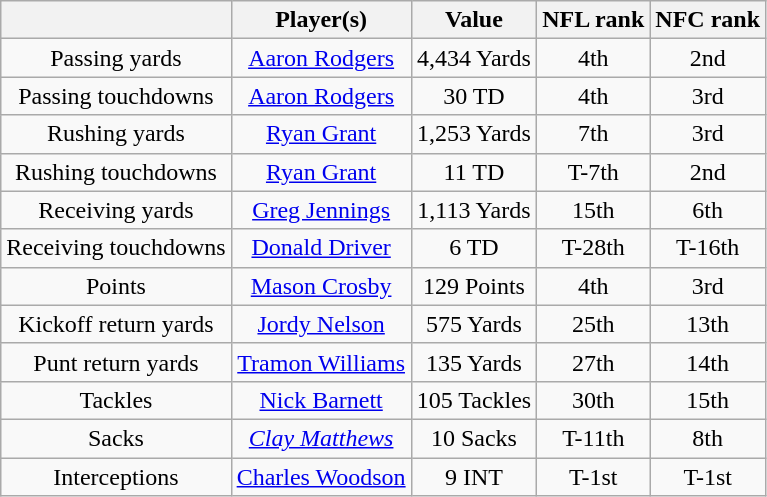<table class="wikitable">
<tr>
<th></th>
<th>Player(s)</th>
<th>Value</th>
<th>NFL rank</th>
<th>NFC rank</th>
</tr>
<tr style="background:#ffddoo; text-align:center;">
<td>Passing yards</td>
<td><a href='#'>Aaron Rodgers</a></td>
<td>4,434 Yards</td>
<td>4th</td>
<td>2nd</td>
</tr>
<tr style="background:#ffddoo; text-align:center;">
<td>Passing touchdowns</td>
<td><a href='#'>Aaron Rodgers</a></td>
<td>30 TD</td>
<td>4th</td>
<td>3rd</td>
</tr>
<tr style="background:#ffddoo; text-align:center;">
<td>Rushing yards</td>
<td><a href='#'>Ryan Grant</a></td>
<td>1,253 Yards</td>
<td>7th</td>
<td>3rd</td>
</tr>
<tr style="background:#ffddoo; text-align:center;">
<td>Rushing touchdowns</td>
<td><a href='#'>Ryan Grant</a></td>
<td>11 TD</td>
<td>T-7th</td>
<td>2nd</td>
</tr>
<tr style="background:#ffddoo; text-align:center;">
<td>Receiving yards</td>
<td><a href='#'>Greg Jennings</a></td>
<td>1,113 Yards</td>
<td>15th</td>
<td>6th</td>
</tr>
<tr style="background:#ffddoo; text-align:center;">
<td>Receiving touchdowns</td>
<td><a href='#'>Donald Driver</a></td>
<td>6 TD</td>
<td>T-28th</td>
<td>T-16th</td>
</tr>
<tr style="background:#ffddoo; text-align:center;">
<td>Points</td>
<td><a href='#'>Mason Crosby</a></td>
<td>129 Points</td>
<td>4th</td>
<td>3rd</td>
</tr>
<tr style="background:#ffddoo; text-align:center;">
<td>Kickoff return yards</td>
<td><a href='#'>Jordy Nelson</a></td>
<td>575 Yards</td>
<td>25th</td>
<td>13th</td>
</tr>
<tr style="background:#ffddoo; text-align:center;">
<td>Punt return yards</td>
<td><a href='#'>Tramon Williams</a></td>
<td>135 Yards</td>
<td>27th</td>
<td>14th</td>
</tr>
<tr style="background:#ffddoo; text-align:center;">
<td>Tackles</td>
<td><a href='#'>Nick Barnett</a></td>
<td>105 Tackles</td>
<td>30th</td>
<td>15th</td>
</tr>
<tr style="background:#ffddoo; text-align:center;">
<td>Sacks</td>
<td><em><a href='#'>Clay Matthews</a></em></td>
<td>10 Sacks</td>
<td>T-11th</td>
<td>8th</td>
</tr>
<tr style="background:#ffddoo; text-align:center;">
<td>Interceptions</td>
<td><a href='#'>Charles Woodson</a></td>
<td>9 INT</td>
<td>T-1st</td>
<td>T-1st</td>
</tr>
</table>
